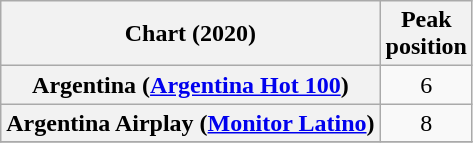<table class="wikitable sortable plainrowheaders" style="text-align:center">
<tr>
<th scope="col">Chart (2020)</th>
<th scope="col">Peak<br>position</th>
</tr>
<tr>
<th scope="row">Argentina (<a href='#'>Argentina Hot 100</a>)</th>
<td>6</td>
</tr>
<tr>
<th scope="row">Argentina Airplay (<a href='#'>Monitor Latino</a>)</th>
<td>8</td>
</tr>
<tr>
</tr>
</table>
